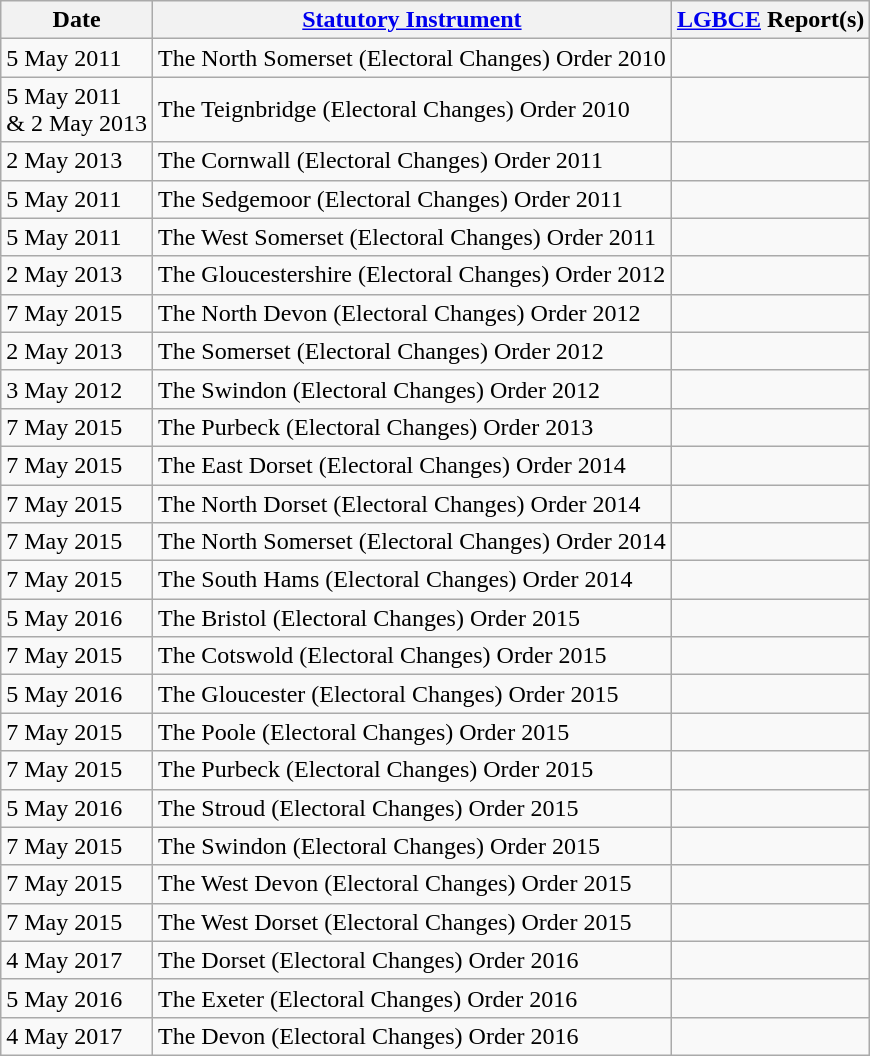<table class="wikitable sortable">
<tr>
<th>Date</th>
<th><a href='#'>Statutory Instrument</a></th>
<th><a href='#'>LGBCE</a> Report(s)</th>
</tr>
<tr>
<td>5 May 2011</td>
<td>The North Somerset (Electoral Changes) Order 2010</td>
<td></td>
</tr>
<tr>
<td>5 May 2011<br>& 2 May 2013</td>
<td>The Teignbridge (Electoral Changes) Order 2010</td>
<td></td>
</tr>
<tr>
<td>2 May 2013</td>
<td>The Cornwall (Electoral Changes) Order 2011</td>
<td></td>
</tr>
<tr>
<td>5 May 2011</td>
<td>The Sedgemoor (Electoral Changes) Order 2011</td>
<td></td>
</tr>
<tr>
<td>5 May 2011</td>
<td>The West Somerset (Electoral Changes) Order 2011</td>
<td></td>
</tr>
<tr>
<td>2 May 2013</td>
<td>The Gloucestershire (Electoral Changes) Order 2012</td>
<td></td>
</tr>
<tr>
<td>7 May 2015</td>
<td>The North Devon (Electoral Changes) Order 2012</td>
<td></td>
</tr>
<tr>
<td>2 May 2013</td>
<td>The Somerset (Electoral Changes) Order 2012</td>
<td></td>
</tr>
<tr>
<td>3 May 2012</td>
<td>The Swindon (Electoral Changes) Order 2012</td>
<td></td>
</tr>
<tr>
<td>7 May 2015</td>
<td>The Purbeck (Electoral Changes) Order 2013</td>
<td></td>
</tr>
<tr>
<td>7 May 2015</td>
<td>The East Dorset (Electoral Changes) Order 2014</td>
<td></td>
</tr>
<tr>
<td>7 May 2015</td>
<td>The North Dorset (Electoral Changes) Order 2014</td>
<td></td>
</tr>
<tr>
<td>7 May 2015</td>
<td>The North Somerset (Electoral Changes) Order 2014</td>
<td></td>
</tr>
<tr>
<td>7 May 2015</td>
<td>The South Hams (Electoral Changes) Order 2014</td>
<td></td>
</tr>
<tr>
<td>5 May 2016</td>
<td>The Bristol (Electoral Changes) Order 2015</td>
<td></td>
</tr>
<tr>
<td>7 May 2015</td>
<td>The Cotswold (Electoral Changes) Order 2015</td>
<td></td>
</tr>
<tr>
<td>5 May 2016</td>
<td>The Gloucester (Electoral Changes) Order 2015</td>
<td></td>
</tr>
<tr>
<td>7 May 2015</td>
<td>The Poole (Electoral Changes) Order 2015</td>
<td></td>
</tr>
<tr>
<td>7 May 2015</td>
<td>The Purbeck (Electoral Changes) Order 2015</td>
<td></td>
</tr>
<tr>
<td>5 May 2016</td>
<td>The Stroud (Electoral Changes) Order 2015</td>
<td></td>
</tr>
<tr>
<td>7 May 2015</td>
<td>The Swindon (Electoral Changes) Order 2015</td>
<td></td>
</tr>
<tr>
<td>7 May 2015</td>
<td>The West Devon (Electoral Changes) Order 2015</td>
<td></td>
</tr>
<tr>
<td>7 May 2015</td>
<td>The West Dorset (Electoral Changes) Order 2015</td>
<td></td>
</tr>
<tr>
<td>4 May 2017</td>
<td>The Dorset (Electoral Changes) Order 2016</td>
<td></td>
</tr>
<tr>
<td>5 May 2016</td>
<td>The Exeter (Electoral Changes) Order 2016</td>
<td></td>
</tr>
<tr>
<td>4 May 2017</td>
<td>The Devon (Electoral Changes) Order 2016</td>
<td></td>
</tr>
</table>
